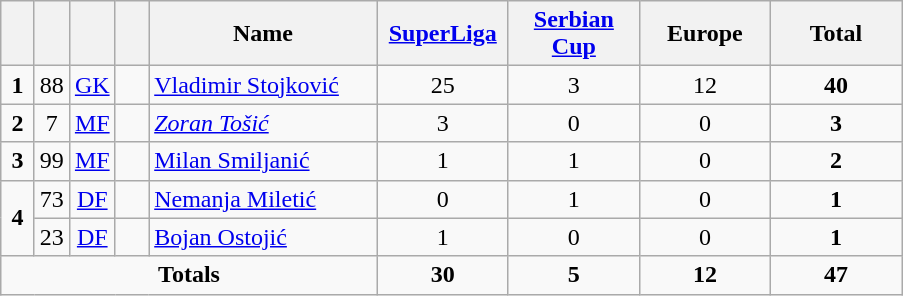<table class="wikitable" style="text-align:center">
<tr>
<th width=15></th>
<th width=15></th>
<th width=15></th>
<th width=15></th>
<th width=145>Name</th>
<th width=80><a href='#'>SuperLiga</a></th>
<th width=80><a href='#'>Serbian Cup</a></th>
<th width=80>Europe</th>
<th width=80>Total</th>
</tr>
<tr>
<td><strong>1</strong></td>
<td>88</td>
<td><a href='#'>GK</a></td>
<td></td>
<td align=left><a href='#'>Vladimir Stojković</a></td>
<td>25</td>
<td>3</td>
<td>12</td>
<td><strong>40</strong></td>
</tr>
<tr>
<td><strong>2</strong></td>
<td>7</td>
<td><a href='#'>MF</a></td>
<td></td>
<td align=left><em><a href='#'>Zoran Tošić</a></em></td>
<td>3</td>
<td>0</td>
<td>0</td>
<td><strong>3</strong></td>
</tr>
<tr>
<td><strong>3</strong></td>
<td>99</td>
<td><a href='#'>MF</a></td>
<td></td>
<td align=left><a href='#'>Milan Smiljanić</a></td>
<td>1</td>
<td>1</td>
<td>0</td>
<td><strong>2</strong></td>
</tr>
<tr>
<td rowspan=2><strong>4</strong></td>
<td>73</td>
<td><a href='#'>DF</a></td>
<td></td>
<td align=left><a href='#'>Nemanja Miletić</a></td>
<td>0</td>
<td>1</td>
<td>0</td>
<td><strong>1</strong></td>
</tr>
<tr>
<td>23</td>
<td><a href='#'>DF</a></td>
<td></td>
<td align=left><a href='#'>Bojan Ostojić</a></td>
<td>1</td>
<td>0</td>
<td>0</td>
<td><strong>1</strong></td>
</tr>
<tr>
<td colspan=5><strong>Totals</strong></td>
<td><strong>30</strong></td>
<td><strong>5</strong></td>
<td><strong>12</strong></td>
<td><strong>47</strong></td>
</tr>
</table>
